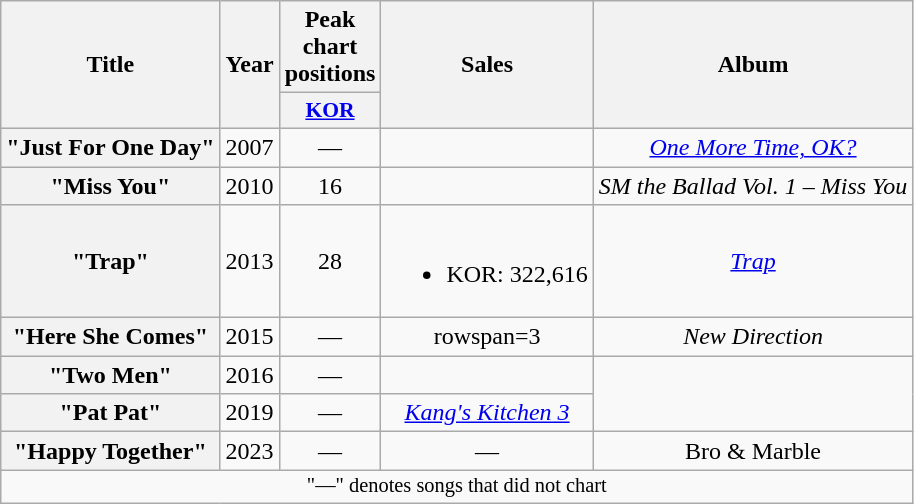<table class="wikitable plainrowheaders" style="text-align:center;">
<tr>
<th scope=col rowspan=2>Title</th>
<th scope=col rowspan=2>Year</th>
<th scope=col colspan=1>Peak<br>chart<br>positions</th>
<th scope=col rowspan=2>Sales</th>
<th scope=col rowspan=2>Album</th>
</tr>
<tr>
<th style="width:3em;font-size:90%;"><a href='#'>KOR</a></th>
</tr>
<tr>
<th scope="row">"Just For One Day" <br></th>
<td>2007</td>
<td>—</td>
<td></td>
<td><em><a href='#'>One More Time, OK?</a></em></td>
</tr>
<tr>
<th scope="row">"Miss You" <br></th>
<td>2010</td>
<td>16</td>
<td></td>
<td><em>SM the Ballad Vol. 1 – Miss You</em></td>
</tr>
<tr>
<th scope="row">"Trap"<br></th>
<td>2013</td>
<td>28</td>
<td><br><ul><li>KOR: 322,616</li></ul></td>
<td><a href='#'><em>Trap</em></a></td>
</tr>
<tr>
<th scope="row">"Here She Comes" <br></th>
<td>2015</td>
<td>—</td>
<td>rowspan=3 </td>
<td><em>New Direction</em></td>
</tr>
<tr>
<th scope="row">"Two Men" <br></th>
<td>2016</td>
<td>—</td>
<td></td>
</tr>
<tr>
<th scope="row">"Pat Pat" <br></th>
<td>2019</td>
<td>—</td>
<td><em><a href='#'>Kang's Kitchen 3</a></em></td>
</tr>
<tr>
<th scope="row">"Happy Together"<br></th>
<td>2023</td>
<td>—</td>
<td>—</td>
<td>Bro & Marble</td>
</tr>
<tr>
<td colspan="5" style="font-size:85%;">"—" denotes songs that did not chart</td>
</tr>
</table>
